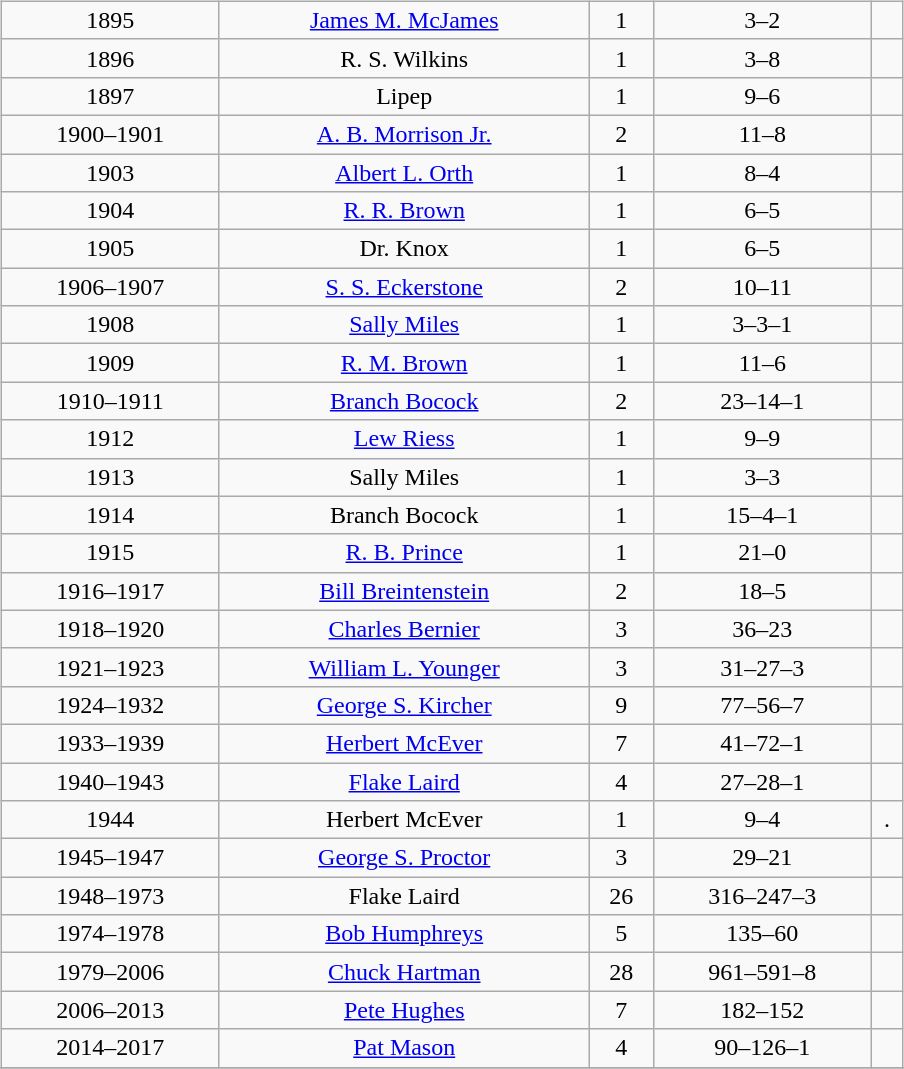<table border="0" width="60%">
<tr>
<td valign="top"><br><table cellpadding="1" border="1" cellspacing="0" width="80%" class="wikitable">
<tr align="center">
<td>1895</td>
<td><a href='#'>James M. McJames</a></td>
<td>1</td>
<td>3–2</td>
<td></td>
</tr>
<tr align="center">
<td>1896</td>
<td>R. S. Wilkins</td>
<td>1</td>
<td>3–8</td>
<td></td>
</tr>
<tr align="center">
<td>1897</td>
<td>Lipep</td>
<td>1</td>
<td>9–6</td>
<td></td>
</tr>
<tr align="center">
<td>1900–1901</td>
<td><a href='#'>A. B. Morrison Jr.</a></td>
<td>2</td>
<td>11–8</td>
<td></td>
</tr>
<tr align="center">
<td>1903</td>
<td><a href='#'>Albert L. Orth</a></td>
<td>1</td>
<td>8–4</td>
<td></td>
</tr>
<tr align="center">
<td>1904</td>
<td><a href='#'>R. R. Brown</a></td>
<td>1</td>
<td>6–5</td>
<td></td>
</tr>
<tr align="center">
<td>1905</td>
<td>Dr. Knox</td>
<td>1</td>
<td>6–5</td>
<td></td>
</tr>
<tr align="center">
<td>1906–1907</td>
<td><a href='#'>S. S. Eckerstone</a></td>
<td>2</td>
<td>10–11</td>
<td></td>
</tr>
<tr align="center">
<td>1908</td>
<td><a href='#'>Sally Miles</a></td>
<td>1</td>
<td>3–3–1</td>
<td></td>
</tr>
<tr align="center">
<td>1909</td>
<td><a href='#'>R. M. Brown</a></td>
<td>1</td>
<td>11–6</td>
<td></td>
</tr>
<tr align="center">
<td>1910–1911</td>
<td><a href='#'>Branch Bocock</a></td>
<td>2</td>
<td>23–14–1</td>
<td></td>
</tr>
<tr align="center">
<td>1912</td>
<td><a href='#'>Lew Riess</a></td>
<td>1</td>
<td>9–9</td>
<td></td>
</tr>
<tr align="center">
<td>1913</td>
<td>Sally Miles</td>
<td>1</td>
<td>3–3</td>
<td></td>
</tr>
<tr align="center">
<td>1914</td>
<td>Branch Bocock</td>
<td>1</td>
<td>15–4–1</td>
<td></td>
</tr>
<tr align="center">
<td>1915</td>
<td><a href='#'>R. B. Prince</a></td>
<td>1</td>
<td>21–0</td>
<td></td>
</tr>
<tr align="center">
<td>1916–1917</td>
<td><a href='#'>Bill Breintenstein</a></td>
<td>2</td>
<td>18–5</td>
<td></td>
</tr>
<tr align="center">
<td>1918–1920</td>
<td><a href='#'>Charles Bernier</a></td>
<td>3</td>
<td>36–23</td>
<td></td>
</tr>
<tr align="center">
<td>1921–1923</td>
<td><a href='#'>William L. Younger</a></td>
<td>3</td>
<td>31–27–3</td>
<td></td>
</tr>
<tr align="center">
<td>1924–1932</td>
<td><a href='#'>George S. Kircher</a></td>
<td>9</td>
<td>77–56–7</td>
<td></td>
</tr>
<tr align="center">
<td>1933–1939</td>
<td><a href='#'>Herbert McEver</a></td>
<td>7</td>
<td>41–72–1</td>
<td></td>
</tr>
<tr align="center">
<td>1940–1943</td>
<td><a href='#'>Flake Laird</a></td>
<td>4</td>
<td>27–28–1</td>
<td></td>
</tr>
<tr align="center">
<td>1944</td>
<td>Herbert McEver</td>
<td>1</td>
<td>9–4</td>
<td>.</td>
</tr>
<tr align="center">
<td>1945–1947</td>
<td><a href='#'>George S. Proctor</a></td>
<td>3</td>
<td>29–21</td>
<td></td>
</tr>
<tr align="center">
<td>1948–1973</td>
<td>Flake Laird</td>
<td>26</td>
<td>316–247–3</td>
<td></td>
</tr>
<tr align="center">
<td>1974–1978</td>
<td><a href='#'>Bob Humphreys</a></td>
<td>5</td>
<td>135–60</td>
<td></td>
</tr>
<tr align="center">
<td>1979–2006</td>
<td><a href='#'>Chuck Hartman</a></td>
<td>28</td>
<td>961–591–8</td>
<td></td>
</tr>
<tr align="center">
<td>2006–2013</td>
<td><a href='#'>Pete Hughes</a></td>
<td>7</td>
<td>182–152</td>
<td></td>
</tr>
<tr align="center">
<td>2014–2017</td>
<td><a href='#'>Pat Mason</a></td>
<td>4</td>
<td>90–126–1</td>
<td></td>
</tr>
<tr align="center" class="sortbottom">
</tr>
<tr>
</tr>
</table>
</td>
</tr>
</table>
